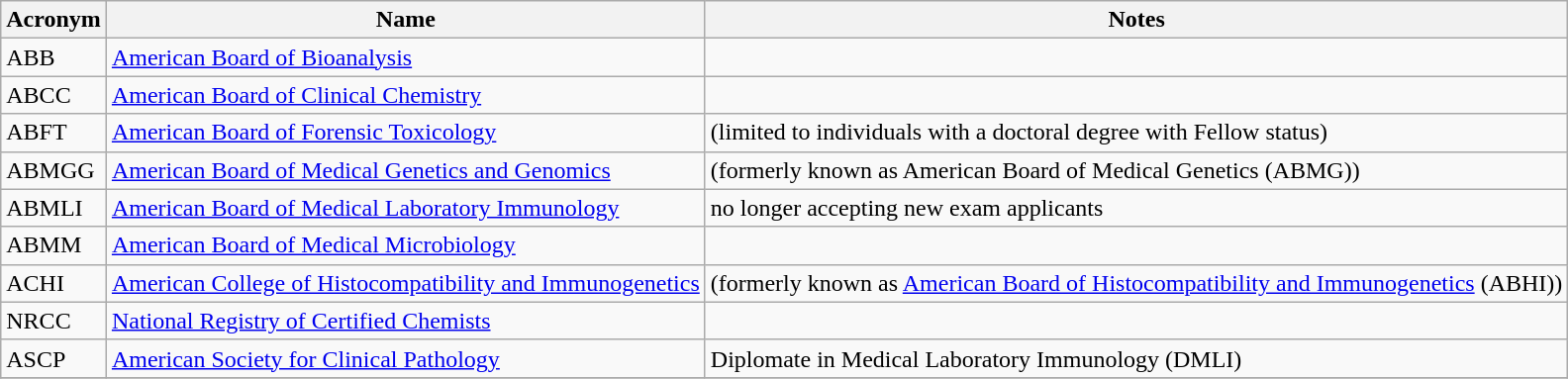<table class="wikitable sortable">
<tr>
<th>Acronym</th>
<th>Name</th>
<th>Notes</th>
</tr>
<tr>
<td>ABB</td>
<td><a href='#'>American Board of Bioanalysis</a></td>
<td></td>
</tr>
<tr>
<td>ABCC</td>
<td><a href='#'>American Board of Clinical Chemistry</a></td>
<td></td>
</tr>
<tr>
<td>ABFT</td>
<td><a href='#'>American Board of Forensic Toxicology</a></td>
<td>(limited to individuals with a doctoral degree with Fellow status)</td>
</tr>
<tr>
<td>ABMGG</td>
<td><a href='#'>American Board of Medical Genetics and Genomics</a></td>
<td>(formerly known as American Board of  Medical Genetics (ABMG))</td>
</tr>
<tr>
<td>ABMLI</td>
<td><a href='#'>American Board of Medical Laboratory Immunology</a></td>
<td>no longer accepting new exam applicants</td>
</tr>
<tr>
<td>ABMM</td>
<td><a href='#'>American Board of Medical Microbiology</a></td>
<td></td>
</tr>
<tr>
<td>ACHI</td>
<td><a href='#'>American College of Histocompatibility and Immunogenetics</a></td>
<td>(formerly known as <a href='#'>American Board of Histocompatibility and Immunogenetics</a> (ABHI))</td>
</tr>
<tr>
<td>NRCC</td>
<td><a href='#'>National Registry of Certified Chemists</a></td>
<td></td>
</tr>
<tr>
<td>ASCP</td>
<td><a href='#'>American Society for Clinical Pathology</a></td>
<td>Diplomate in Medical Laboratory Immunology (DMLI)</td>
</tr>
<tr>
</tr>
</table>
